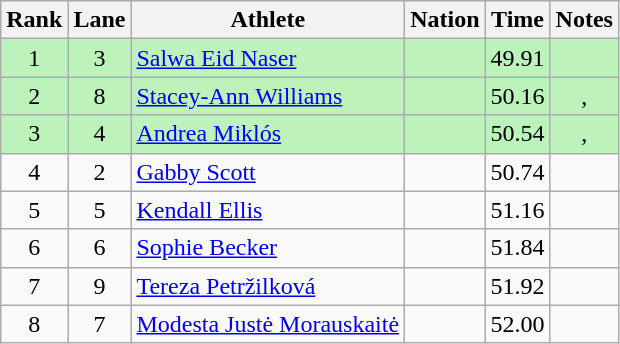<table class="wikitable sortable" style="text-align:center;">
<tr>
<th>Rank</th>
<th>Lane</th>
<th>Athlete</th>
<th>Nation</th>
<th>Time</th>
<th>Notes</th>
</tr>
<tr bgcolor=bbf3bb>
<td>1</td>
<td>3</td>
<td align=left><a href='#'>Salwa Eid Naser</a></td>
<td align=left></td>
<td>49.91</td>
<td></td>
</tr>
<tr bgcolor=bbf3bb>
<td>2</td>
<td>8</td>
<td align=left><a href='#'>Stacey-Ann Williams</a></td>
<td align=left></td>
<td>50.16</td>
<td>, </td>
</tr>
<tr bgcolor=bbf3bb>
<td>3</td>
<td>4</td>
<td align=left><a href='#'>Andrea Miklós</a></td>
<td align=left></td>
<td>50.54</td>
<td>, </td>
</tr>
<tr>
<td>4</td>
<td>2</td>
<td align=left><a href='#'>Gabby Scott</a></td>
<td align=left></td>
<td>50.74</td>
<td></td>
</tr>
<tr>
<td>5</td>
<td>5</td>
<td align=left><a href='#'>Kendall Ellis</a></td>
<td align=left></td>
<td>51.16</td>
<td></td>
</tr>
<tr>
<td>6</td>
<td>6</td>
<td align=left><a href='#'>Sophie Becker</a></td>
<td align=left></td>
<td>51.84</td>
<td></td>
</tr>
<tr>
<td>7</td>
<td>9</td>
<td align=left><a href='#'>Tereza Petržilková</a></td>
<td align=left></td>
<td>51.92</td>
<td></td>
</tr>
<tr>
<td>8</td>
<td>7</td>
<td align=left><a href='#'>Modesta Justė Morauskaitė</a></td>
<td align=left></td>
<td>52.00</td>
<td></td>
</tr>
</table>
